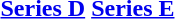<table>
<tr valign=top>
<th align="center"><a href='#'>Series D</a></th>
<th align="center"><a href='#'>Series E</a></th>
</tr>
<tr valign=top>
<td align="left"></td>
<td align="left"></td>
</tr>
</table>
